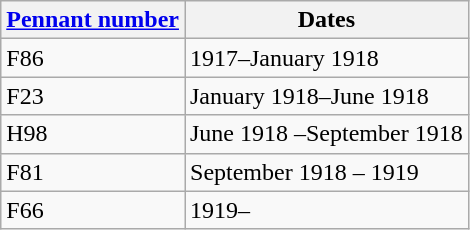<table class="wikitable">
<tr>
<th><a href='#'>Pennant number</a></th>
<th>Dates</th>
</tr>
<tr>
<td>F86</td>
<td>1917–January 1918</td>
</tr>
<tr>
<td>F23</td>
<td>January 1918–June 1918</td>
</tr>
<tr>
<td>H98</td>
<td>June 1918 –September 1918</td>
</tr>
<tr>
<td>F81</td>
<td>September 1918 – 1919</td>
</tr>
<tr>
<td>F66</td>
<td>1919–</td>
</tr>
</table>
